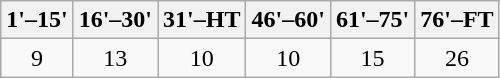<table class="wikitable" style="text-align:center">
<tr>
<th>1'–15'</th>
<th>16'–30'</th>
<th>31'–HT</th>
<th>46'–60'</th>
<th>61'–75'</th>
<th>76'–FT</th>
</tr>
<tr>
<td>9</td>
<td>13</td>
<td>10</td>
<td>10</td>
<td>15</td>
<td>26</td>
</tr>
</table>
